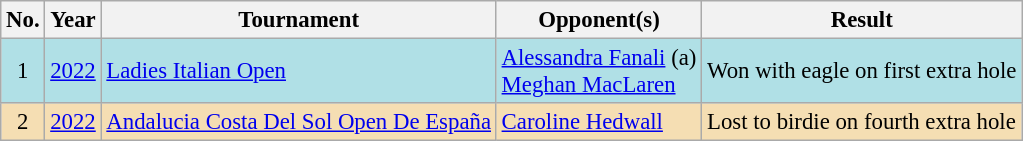<table class="wikitable" style="font-size:95%;">
<tr>
<th>No.</th>
<th>Year</th>
<th>Tournament</th>
<th>Opponent(s)</th>
<th>Result</th>
</tr>
<tr style="background:#B0E0E6;">
<td align=center>1</td>
<td><a href='#'>2022</a></td>
<td><a href='#'>Ladies Italian Open</a></td>
<td> <a href='#'>Alessandra Fanali</a> (a)<br> <a href='#'>Meghan MacLaren</a></td>
<td>Won with eagle on first extra hole</td>
</tr>
<tr style="background:#F5DEB3;">
<td align=center>2</td>
<td><a href='#'>2022</a></td>
<td><a href='#'>Andalucia Costa Del Sol Open De España</a></td>
<td> <a href='#'>Caroline Hedwall</a></td>
<td>Lost to birdie on fourth extra hole</td>
</tr>
</table>
